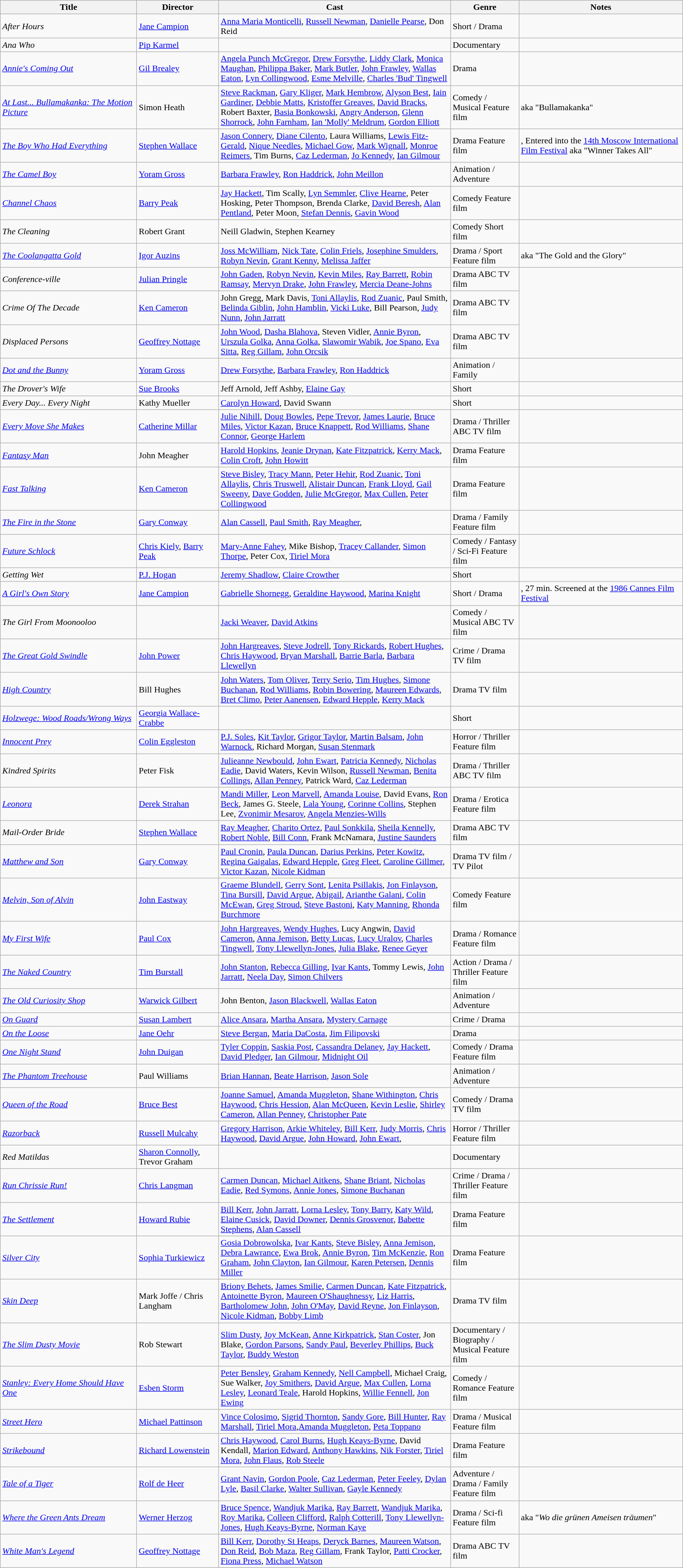<table class="wikitable">
<tr>
<th width="20%">Title</th>
<th width="12%">Director</th>
<th width="34%">Cast</th>
<th width="10%">Genre</th>
<th width="24%">Notes</th>
</tr>
<tr>
<td><em>After Hours</em></td>
<td><a href='#'>Jane Campion</a></td>
<td><a href='#'>Anna Maria Monticelli</a>, <a href='#'>Russell Newman</a>, <a href='#'>Danielle Pearse</a>, Don Reid</td>
<td>Short / Drama</td>
<td></td>
</tr>
<tr>
<td><em>Ana Who</em></td>
<td><a href='#'>Pip Karmel</a></td>
<td></td>
<td>Documentary</td>
<td></td>
</tr>
<tr>
<td><em><a href='#'>Annie's Coming Out</a></em></td>
<td><a href='#'>Gil Brealey</a></td>
<td><a href='#'>Angela Punch McGregor</a>, <a href='#'>Drew Forsythe</a>, <a href='#'>Liddy Clark</a>, <a href='#'>Monica Maughan</a>, <a href='#'>Philippa Baker</a>, <a href='#'>Mark Butler</a>, <a href='#'>John Frawley</a>, <a href='#'>Wallas Eaton</a>, <a href='#'>Lyn Collingwood</a>, <a href='#'>Esme Melville</a>, <a href='#'>Charles 'Bud' Tingwell</a></td>
<td>Drama</td>
<td></td>
</tr>
<tr>
<td><em><a href='#'>At Last... Bullamakanka: The Motion Picture</a></em></td>
<td>Simon Heath</td>
<td><a href='#'>Steve Rackman</a>, <a href='#'>Gary Kliger</a>, <a href='#'>Mark Hembrow</a>, <a href='#'>Alyson Best</a>, <a href='#'>Iain Gardiner</a>, <a href='#'>Debbie Matts</a>, <a href='#'>Kristoffer Greaves</a>, <a href='#'>David Bracks</a>, Robert Baxter, <a href='#'>Basia Bonkowski</a>, <a href='#'>Angry Anderson</a>, <a href='#'>Glenn Shorrock</a>, <a href='#'>John Farnham</a>, <a href='#'>Ian 'Molly' Meldrum</a>,  <a href='#'>Gordon Elliott</a></td>
<td>Comedy / Musical Feature film</td>
<td> aka "Bullamakanka"</td>
</tr>
<tr>
<td><em><a href='#'>The Boy Who Had Everything</a></em><br></td>
<td><a href='#'>Stephen Wallace</a></td>
<td><a href='#'>Jason Connery</a>, <a href='#'>Diane Cilento</a>, Laura Williams, <a href='#'>Lewis Fitz-Gerald</a>, <a href='#'>Nique Needles</a>, <a href='#'>Michael Gow</a>, <a href='#'>Mark Wignall</a>, <a href='#'>Monroe Reimers</a>, Tim Burns, <a href='#'>Caz Lederman</a>, <a href='#'>Jo Kennedy</a>, <a href='#'>Ian Gilmour</a></td>
<td>Drama Feature film</td>
<td>, Entered into the <a href='#'>14th Moscow International Film Festival</a> aka "Winner Takes All"</td>
</tr>
<tr>
<td><em><a href='#'>The Camel Boy</a></em></td>
<td><a href='#'>Yoram Gross</a></td>
<td><a href='#'>Barbara Frawley</a>, <a href='#'>Ron Haddrick</a>, <a href='#'>John Meillon</a></td>
<td>Animation / Adventure</td>
<td></td>
</tr>
<tr>
<td><em><a href='#'>Channel Chaos</a></em></td>
<td><a href='#'>Barry Peak</a></td>
<td><a href='#'>Jay Hackett</a>, Tim Scally, <a href='#'>Lyn Semmler</a>, <a href='#'>Clive Hearne</a>, Peter Hosking, Peter Thompson, Brenda Clarke, <a href='#'>David Beresh</a>, <a href='#'>Alan Pentland</a>, Peter Moon, <a href='#'>Stefan Dennis</a>, <a href='#'>Gavin Wood</a></td>
<td>Comedy Feature film</td>
<td></td>
</tr>
<tr>
<td><em>The Cleaning</em></td>
<td>Robert Grant</td>
<td>Neill Gladwin, Stephen Kearney</td>
<td>Comedy Short film</td>
<td></td>
</tr>
<tr>
<td><em><a href='#'>The Coolangatta Gold</a></em></td>
<td><a href='#'>Igor Auzins</a></td>
<td><a href='#'>Joss McWilliam</a>, <a href='#'>Nick Tate</a>, <a href='#'>Colin Friels</a>, <a href='#'>Josephine Smulders</a>, <a href='#'>Robyn Nevin</a>, <a href='#'>Grant Kenny</a>, <a href='#'>Melissa Jaffer</a></td>
<td>Drama / Sport Feature film</td>
<td> aka "The Gold and the Glory"</td>
</tr>
<tr>
<td><em>Conference-ville</em></td>
<td><a href='#'>Julian Pringle</a></td>
<td><a href='#'>John Gaden</a>, <a href='#'>Robyn Nevin</a>, <a href='#'>Kevin Miles</a>, <a href='#'>Ray Barrett</a>, <a href='#'>Robin Ramsay</a>, <a href='#'>Mervyn Drake</a>, <a href='#'>John Frawley</a>, <a href='#'>Mercia Deane-Johns</a></td>
<td>Drama ABC TV film</td>
</tr>
<tr>
<td><em>Crime Of The Decade</em></td>
<td><a href='#'>Ken Cameron</a></td>
<td>John Gregg, Mark Davis, <a href='#'>Toni Allaylis</a>, <a href='#'>Rod Zuanic</a>, Paul Smith, <a href='#'>Belinda Giblin</a>, <a href='#'>John Hamblin</a>, <a href='#'>Vicki Luke</a>, Bill Pearson, <a href='#'>Judy Nunn</a>, <a href='#'>John Jarratt</a></td>
<td>Drama ABC TV film</td>
</tr>
<tr>
<td><em>Displaced Persons</em></td>
<td><a href='#'>Geoffrey Nottage</a></td>
<td><a href='#'>John Wood</a>, <a href='#'>Dasha Blahova</a>, Steven Vidler, <a href='#'>Annie Byron</a>, <a href='#'>Urszula Golka</a>, <a href='#'>Anna Golka</a>, <a href='#'>Slawomir Wabik</a>, <a href='#'>Joe Spano</a>, <a href='#'>Eva Sitta</a>, <a href='#'>Reg Gillam</a>, <a href='#'>John Orcsik</a></td>
<td>Drama ABC TV film</td>
</tr>
<tr>
<td><em><a href='#'>Dot and the Bunny</a></em></td>
<td><a href='#'>Yoram Gross</a></td>
<td><a href='#'>Drew Forsythe</a>, <a href='#'>Barbara Frawley</a>, <a href='#'>Ron Haddrick</a></td>
<td>Animation / Family</td>
<td></td>
</tr>
<tr>
<td><em>The Drover's Wife</em></td>
<td><a href='#'>Sue Brooks</a></td>
<td>Jeff Arnold, Jeff Ashby, <a href='#'>Elaine Gay</a></td>
<td>Short</td>
<td></td>
</tr>
<tr>
<td><em>Every Day... Every Night</em></td>
<td>Kathy Mueller</td>
<td><a href='#'>Carolyn Howard</a>, David Swann</td>
<td>Short</td>
<td></td>
</tr>
<tr>
<td><em><a href='#'>Every Move She Makes</a></em></td>
<td><a href='#'>Catherine Millar</a></td>
<td><a href='#'>Julie Nihill</a>, <a href='#'>Doug Bowles</a>, <a href='#'>Pepe Trevor</a>, <a href='#'>James Laurie</a>, <a href='#'>Bruce Miles</a>, <a href='#'>Victor Kazan</a>, <a href='#'>Bruce Knappett</a>, <a href='#'>Rod Williams</a>, <a href='#'>Shane Connor</a>, <a href='#'>George Harlem</a></td>
<td>Drama / Thriller ABC TV film</td>
</tr>
<tr>
<td><em><a href='#'>Fantasy Man</a></em></td>
<td>John Meagher</td>
<td><a href='#'>Harold Hopkins</a>, <a href='#'>Jeanie Drynan</a>, <a href='#'>Kate Fitzpatrick</a>, <a href='#'>Kerry Mack</a>, <a href='#'>Colin Croft</a>, <a href='#'>John Howitt</a></td>
<td>Drama Feature film</td>
<td></td>
</tr>
<tr>
<td><em><a href='#'>Fast Talking</a></em></td>
<td><a href='#'>Ken Cameron</a></td>
<td><a href='#'>Steve Bisley</a>, <a href='#'>Tracy Mann</a>, <a href='#'>Peter Hehir</a>, <a href='#'>Rod Zuanic</a>, <a href='#'>Toni Allaylis</a>, <a href='#'>Chris Truswell</a>, <a href='#'>Alistair Duncan</a>, <a href='#'>Frank Lloyd</a>, <a href='#'>Gail Sweeny</a>, <a href='#'>Dave Godden</a>, <a href='#'>Julie McGregor</a>, <a href='#'>Max Cullen</a>, <a href='#'>Peter Collingwood</a></td>
<td>Drama Feature film</td>
<td></td>
</tr>
<tr>
<td><em><a href='#'>The Fire in the Stone</a></em></td>
<td><a href='#'>Gary Conway</a></td>
<td><a href='#'>Alan Cassell</a>, <a href='#'>Paul Smith</a>, <a href='#'>Ray Meagher</a>,</td>
<td>Drama / Family Feature film</td>
<td></td>
</tr>
<tr>
<td><em><a href='#'>Future Schlock</a></em></td>
<td><a href='#'>Chris Kiely</a>, <a href='#'>Barry Peak</a></td>
<td><a href='#'>Mary-Anne Fahey</a>, Mike Bishop, <a href='#'>Tracey Callander</a>, <a href='#'>Simon Thorpe</a>, Peter Cox, <a href='#'>Tiriel Mora</a></td>
<td>Comedy / Fantasy / Sci-Fi Feature film</td>
<td></td>
</tr>
<tr>
<td><em>Getting Wet</em></td>
<td><a href='#'>P.J. Hogan</a></td>
<td><a href='#'>Jeremy Shadlow</a>, <a href='#'>Claire Crowther</a></td>
<td>Short</td>
<td></td>
</tr>
<tr>
<td><em><a href='#'>A Girl's Own Story</a></em></td>
<td><a href='#'>Jane Campion</a></td>
<td><a href='#'>Gabrielle Shornegg</a>, <a href='#'>Geraldine Haywood</a>, <a href='#'>Marina Knight</a></td>
<td>Short / Drama</td>
<td>, 27 min. Screened at the <a href='#'>1986 Cannes Film Festival</a></td>
</tr>
<tr>
<td><em>The Girl From Moonooloo</em></td>
<td></td>
<td><a href='#'>Jacki Weaver</a>, <a href='#'>David Atkins</a></td>
<td>Comedy / Musical ABC TV film</td>
</tr>
<tr>
<td><em><a href='#'>The Great Gold Swindle</a></em></td>
<td><a href='#'>John Power</a></td>
<td><a href='#'>John Hargreaves</a>, <a href='#'>Steve Jodrell</a>, <a href='#'>Tony Rickards</a>, <a href='#'>Robert Hughes</a>, <a href='#'>Chris Haywood</a>, <a href='#'>Bryan Marshall</a>, <a href='#'>Barrie Barla</a>, <a href='#'>Barbara Llewellyn</a></td>
<td>Crime / Drama TV film</td>
<td></td>
</tr>
<tr>
<td><em><a href='#'>High Country</a></em></td>
<td>Bill Hughes</td>
<td><a href='#'>John Waters</a>, <a href='#'>Tom Oliver</a>, <a href='#'>Terry Serio</a>, <a href='#'>Tim Hughes</a>, <a href='#'>Simone Buchanan</a>, <a href='#'>Rod Williams</a>, <a href='#'>Robin Bowering</a>, <a href='#'>Maureen Edwards</a>, <a href='#'>Bret Climo</a>, <a href='#'>Peter Aanensen</a>, <a href='#'>Edward Hepple</a>, <a href='#'>Kerry Mack</a></td>
<td>Drama TV film</td>
<td></td>
</tr>
<tr>
<td><em><a href='#'>Holzwege: Wood Roads/Wrong Ways</a></em></td>
<td><a href='#'>Georgia Wallace-Crabbe</a></td>
<td></td>
<td>Short</td>
<td></td>
</tr>
<tr>
<td><em><a href='#'>Innocent Prey</a></em></td>
<td><a href='#'>Colin Eggleston</a></td>
<td><a href='#'>P.J. Soles</a>, <a href='#'>Kit Taylor</a>, <a href='#'>Grigor Taylor</a>, <a href='#'>Martin Balsam</a>, <a href='#'>John Warnock</a>, Richard Morgan, <a href='#'>Susan Stenmark</a></td>
<td>Horror / Thriller Feature film</td>
<td></td>
</tr>
<tr>
<td><em>Kindred Spirits</em></td>
<td>Peter Fisk</td>
<td><a href='#'>Julieanne Newbould</a>, <a href='#'>John Ewart</a>, <a href='#'>Patricia Kennedy</a>, <a href='#'>Nicholas Eadie</a>, David Waters, Kevin Wilson, <a href='#'>Russell Newman</a>, <a href='#'>Benita Collings</a>, <a href='#'>Allan Penney</a>, Patrick Ward, <a href='#'>Caz Lederman</a></td>
<td>Drama / Thriller ABC TV film</td>
</tr>
<tr>
<td><em><a href='#'>Leonora</a></em></td>
<td><a href='#'>Derek Strahan</a></td>
<td><a href='#'>Mandi Miller</a>, <a href='#'>Leon Marvell</a>, <a href='#'>Amanda Louise</a>, David Evans, <a href='#'>Ron Beck</a>, James G. Steele, <a href='#'>Lala Young</a>, <a href='#'>Corinne Collins</a>, Stephen Lee, <a href='#'>Zvonimir Mesarov</a>, <a href='#'>Angela Menzies-Wills</a></td>
<td>Drama / Erotica Feature film</td>
<td></td>
</tr>
<tr>
<td><em>Mail-Order Bride</em></td>
<td><a href='#'>Stephen Wallace</a></td>
<td><a href='#'>Ray Meagher</a>, <a href='#'>Charito Ortez</a>, <a href='#'>Paul Sonkkila</a>, <a href='#'>Sheila Kennelly</a>, <a href='#'>Robert Noble</a>, <a href='#'>Bill Conn</a>, Frank McNamara, <a href='#'>Justine Saunders</a></td>
<td>Drama ABC TV film</td>
</tr>
<tr>
<td><em><a href='#'>Matthew and Son</a></em></td>
<td><a href='#'>Gary Conway</a></td>
<td><a href='#'>Paul Cronin</a>, <a href='#'>Paula Duncan</a>, <a href='#'>Darius Perkins</a>, <a href='#'>Peter Kowitz</a>, <a href='#'>Regina Gaigalas</a>, <a href='#'>Edward Hepple</a>, <a href='#'>Greg Fleet</a>, <a href='#'>Caroline Gillmer</a>, <a href='#'>Victor Kazan</a>, <a href='#'>Nicole Kidman</a></td>
<td>Drama TV film / TV Pilot</td>
<td></td>
</tr>
<tr>
<td><em><a href='#'>Melvin, Son of Alvin</a></em></td>
<td><a href='#'>John Eastway</a></td>
<td><a href='#'>Graeme Blundell</a>, <a href='#'>Gerry Sont</a>, <a href='#'>Lenita Psillakis</a>, <a href='#'>Jon Finlayson</a>, <a href='#'>Tina Bursill</a>, <a href='#'>David Argue</a>, <a href='#'>Abigail</a>, <a href='#'>Arianthe Galani</a>, <a href='#'>Colin McEwan</a>, <a href='#'>Greg Stroud</a>, <a href='#'>Steve Bastoni</a>, <a href='#'>Katy Manning</a>, <a href='#'>Rhonda Burchmore</a></td>
<td>Comedy Feature film</td>
<td></td>
</tr>
<tr>
<td><em><a href='#'>My First Wife</a></em></td>
<td><a href='#'>Paul Cox</a></td>
<td><a href='#'>John Hargreaves</a>, <a href='#'>Wendy Hughes</a>, Lucy Angwin, <a href='#'>David Cameron</a>, <a href='#'>Anna Jemison</a>, <a href='#'>Betty Lucas</a>, <a href='#'>Lucy Uralov</a>, <a href='#'>Charles Tingwell</a>, <a href='#'>Tony Llewellyn-Jones</a>, <a href='#'>Julia Blake</a>, <a href='#'>Renee Geyer</a></td>
<td>Drama / Romance Feature film</td>
<td></td>
</tr>
<tr>
<td><em><a href='#'>The Naked Country</a></em></td>
<td><a href='#'>Tim Burstall</a></td>
<td><a href='#'>John Stanton</a>, <a href='#'>Rebecca Gilling</a>, <a href='#'>Ivar Kants</a>, Tommy Lewis, <a href='#'>John Jarratt</a>, <a href='#'>Neela Day</a>, <a href='#'>Simon Chilvers</a></td>
<td>Action / Drama / Thriller Feature film</td>
<td></td>
</tr>
<tr>
<td><em><a href='#'>The Old Curiosity Shop</a></em></td>
<td><a href='#'>Warwick Gilbert</a></td>
<td>John Benton, <a href='#'>Jason Blackwell</a>, <a href='#'>Wallas Eaton</a></td>
<td>Animation / Adventure</td>
<td></td>
</tr>
<tr>
<td><em><a href='#'>On Guard</a></em></td>
<td><a href='#'>Susan Lambert</a></td>
<td><a href='#'>Alice Ansara</a>, <a href='#'>Martha Ansara</a>, <a href='#'>Mystery Carnage</a></td>
<td>Crime / Drama</td>
<td></td>
</tr>
<tr>
<td><em><a href='#'>On the Loose</a></em></td>
<td><a href='#'>Jane Oehr</a></td>
<td><a href='#'>Steve Bergan</a>, <a href='#'>Maria DaCosta</a>, <a href='#'>Jim Filipovski</a></td>
<td>Drama</td>
<td></td>
</tr>
<tr>
<td><em><a href='#'>One Night Stand</a></em></td>
<td><a href='#'>John Duigan</a></td>
<td><a href='#'>Tyler Coppin</a>, <a href='#'>Saskia Post</a>, <a href='#'>Cassandra Delaney</a>, <a href='#'>Jay Hackett</a>, <a href='#'>David Pledger</a>, <a href='#'>Ian Gilmour</a>, <a href='#'>Midnight Oil</a></td>
<td>Comedy / Drama Feature film</td>
<td></td>
</tr>
<tr>
<td><em><a href='#'>The Phantom Treehouse</a></em></td>
<td>Paul Williams</td>
<td><a href='#'>Brian Hannan</a>, <a href='#'>Beate Harrison</a>, <a href='#'>Jason Sole</a></td>
<td>Animation / Adventure</td>
<td></td>
</tr>
<tr>
<td><em><a href='#'>Queen of the Road</a></em></td>
<td><a href='#'>Bruce Best</a></td>
<td><a href='#'>Joanne Samuel</a>, <a href='#'>Amanda Muggleton</a>, <a href='#'>Shane Withington</a>, <a href='#'>Chris Haywood</a>, <a href='#'>Chris Hession</a>, <a href='#'>Alan McQueen</a>, <a href='#'>Kevin Leslie</a>, <a href='#'>Shirley Cameron</a>, <a href='#'>Allan Penney</a>, <a href='#'>Christopher Pate</a></td>
<td>Comedy / Drama TV film</td>
<td></td>
</tr>
<tr>
<td><em><a href='#'>Razorback</a></em></td>
<td><a href='#'>Russell Mulcahy</a></td>
<td><a href='#'>Gregory Harrison</a>, <a href='#'>Arkie Whiteley</a>, <a href='#'>Bill Kerr</a>, <a href='#'>Judy Morris</a>, <a href='#'>Chris Haywood</a>,  <a href='#'>David Argue</a>, <a href='#'>John Howard</a>, <a href='#'>John Ewart</a>,</td>
<td>Horror / Thriller Feature film</td>
<td></td>
</tr>
<tr>
<td><em>Red Matildas</em></td>
<td><a href='#'>Sharon Connolly</a>, Trevor Graham</td>
<td></td>
<td>Documentary</td>
<td></td>
</tr>
<tr>
<td><em><a href='#'>Run Chrissie Run!</a></em></td>
<td><a href='#'>Chris Langman</a></td>
<td><a href='#'>Carmen Duncan</a>, <a href='#'>Michael Aitkens</a>, <a href='#'>Shane Briant</a>, <a href='#'>Nicholas Eadie</a>, <a href='#'>Red Symons</a>, <a href='#'>Annie Jones</a>, <a href='#'>Simone Buchanan</a></td>
<td>Crime / Drama / Thriller Feature film</td>
<td></td>
</tr>
<tr>
<td><em><a href='#'>The Settlement</a></em></td>
<td><a href='#'>Howard Rubie</a></td>
<td><a href='#'>Bill Kerr</a>, <a href='#'>John Jarratt</a>, <a href='#'>Lorna Lesley</a>, <a href='#'>Tony Barry</a>, <a href='#'>Katy Wild</a>, <a href='#'>Elaine Cusick</a>, <a href='#'>David Downer</a>, <a href='#'>Dennis Grosvenor</a>, <a href='#'>Babette Stephens</a>, <a href='#'>Alan Cassell</a></td>
<td>Drama Feature film</td>
<td></td>
</tr>
<tr>
<td><em><a href='#'>Silver City</a></em></td>
<td><a href='#'>Sophia Turkiewicz</a></td>
<td><a href='#'>Gosia Dobrowolska</a>, <a href='#'>Ivar Kants</a>, <a href='#'>Steve Bisley</a>, <a href='#'>Anna Jemison</a>, <a href='#'>Debra Lawrance</a>, <a href='#'>Ewa Brok</a>, <a href='#'>Annie Byron</a>, <a href='#'>Tim McKenzie</a>, <a href='#'>Ron Graham</a>, <a href='#'>John Clayton</a>, <a href='#'>Ian Gilmour</a>, <a href='#'>Karen Petersen</a>, <a href='#'>Dennis Miller</a></td>
<td>Drama Feature film</td>
<td></td>
</tr>
<tr>
<td><em><a href='#'>Skin Deep</a></em></td>
<td>Mark Joffe / Chris Langham</td>
<td><a href='#'>Briony Behets</a>, <a href='#'>James Smilie</a>, <a href='#'>Carmen Duncan</a>, <a href='#'>Kate Fitzpatrick</a>, <a href='#'>Antoinette Byron</a>, <a href='#'>Maureen O'Shaughnessy</a>, <a href='#'>Liz Harris</a>, <a href='#'>Bartholomew John</a>, <a href='#'>John O'May</a>, <a href='#'>David Reyne</a>, <a href='#'>Jon Finlayson</a>, <a href='#'>Nicole Kidman</a>, <a href='#'>Bobby Limb</a></td>
<td>Drama TV film</td>
</tr>
<tr>
<td><em><a href='#'>The Slim Dusty Movie</a></em></td>
<td>Rob Stewart</td>
<td><a href='#'>Slim Dusty</a>, <a href='#'>Joy McKean</a>, <a href='#'>Anne Kirkpatrick</a>, <a href='#'>Stan Coster</a>, Jon Blake, <a href='#'>Gordon Parsons</a>, <a href='#'>Sandy Paul</a>, <a href='#'>Beverley Phillips</a>, <a href='#'>Buck Taylor</a>, <a href='#'>Buddy Weston</a></td>
<td>Documentary / Biography / Musical Feature film</td>
<td></td>
</tr>
<tr>
<td><em><a href='#'>Stanley: Every Home Should Have One</a></em></td>
<td><a href='#'>Esben Storm</a></td>
<td><a href='#'>Peter Bensley</a>, <a href='#'>Graham Kennedy</a>, <a href='#'>Nell Campbell</a>, Michael Craig, Sue Walker, <a href='#'>Joy Smithers</a>, <a href='#'>David Argue</a>, <a href='#'>Max Cullen</a>, <a href='#'>Lorna Lesley</a>, <a href='#'>Leonard Teale</a>, Harold Hopkins, <a href='#'>Willie Fennell</a>, <a href='#'>Jon Ewing</a></td>
<td>Comedy / Romance Feature film</td>
<td></td>
</tr>
<tr>
<td><em><a href='#'>Street Hero</a></em></td>
<td><a href='#'>Michael Pattinson</a></td>
<td><a href='#'>Vince Colosimo</a>, <a href='#'>Sigrid Thornton</a>, <a href='#'>Sandy Gore</a>, <a href='#'>Bill Hunter</a>, <a href='#'>Ray Marshall</a>, <a href='#'>Tiriel Mora</a>,<a href='#'>Amanda Muggleton</a>, <a href='#'>Peta Toppano</a></td>
<td>Drama / Musical Feature film</td>
<td></td>
</tr>
<tr>
<td><em><a href='#'>Strikebound</a></em></td>
<td><a href='#'>Richard Lowenstein</a></td>
<td><a href='#'>Chris Haywood</a>, <a href='#'>Carol Burns</a>, <a href='#'>Hugh Keays-Byrne</a>, David Kendall, <a href='#'>Marion Edward</a>, <a href='#'>Anthony Hawkins</a>, <a href='#'>Nik Forster</a>, <a href='#'>Tiriel Mora</a>, <a href='#'>John Flaus</a>, <a href='#'>Rob Steele</a></td>
<td>Drama Feature film</td>
<td></td>
</tr>
<tr>
<td><em><a href='#'>Tale of a Tiger</a></em></td>
<td><a href='#'>Rolf de Heer</a></td>
<td><a href='#'>Grant Navin</a>, <a href='#'>Gordon Poole</a>, <a href='#'>Caz Lederman</a>, <a href='#'>Peter Feeley</a>, <a href='#'>Dylan Lyle</a>, <a href='#'>Basil Clarke</a>, <a href='#'>Walter Sullivan</a>, <a href='#'>Gayle Kennedy</a></td>
<td>Adventure / Drama / Family Feature film</td>
<td></td>
</tr>
<tr>
<td><em><a href='#'>Where the Green Ants Dream</a></em></td>
<td><a href='#'>Werner Herzog</a></td>
<td><a href='#'>Bruce Spence</a>, <a href='#'>Wandjuk Marika</a>, <a href='#'>Ray Barrett</a>, <a href='#'>Wandjuk Marika</a>, <a href='#'>Roy Marika</a>, <a href='#'>Colleen Clifford</a>, <a href='#'>Ralph Cotterill</a>, <a href='#'>Tony Llewellyn-Jones</a>, <a href='#'>Hugh Keays-Byrne</a>, <a href='#'>Norman Kaye</a></td>
<td>Drama / Sci-fi Feature film</td>
<td> aka "<em>Wo die grünen Ameisen träumen</em>"</td>
</tr>
<tr>
<td><em><a href='#'>White Man's Legend</a></em></td>
<td><a href='#'>Geoffrey Nottage</a></td>
<td><a href='#'>Bill Kerr</a>, <a href='#'>Dorothy St Heaps</a>, <a href='#'>Deryck Barnes</a>, <a href='#'>Maureen Watson</a>, <a href='#'>Don Reid</a>, <a href='#'>Bob Maza</a>, <a href='#'>Reg Gillam</a>, Frank Taylor, <a href='#'>Patti Crocker</a>, <a href='#'>Fiona Press</a>, <a href='#'>Michael Watson</a></td>
<td>Drama ABC TV film</td>
</tr>
</table>
